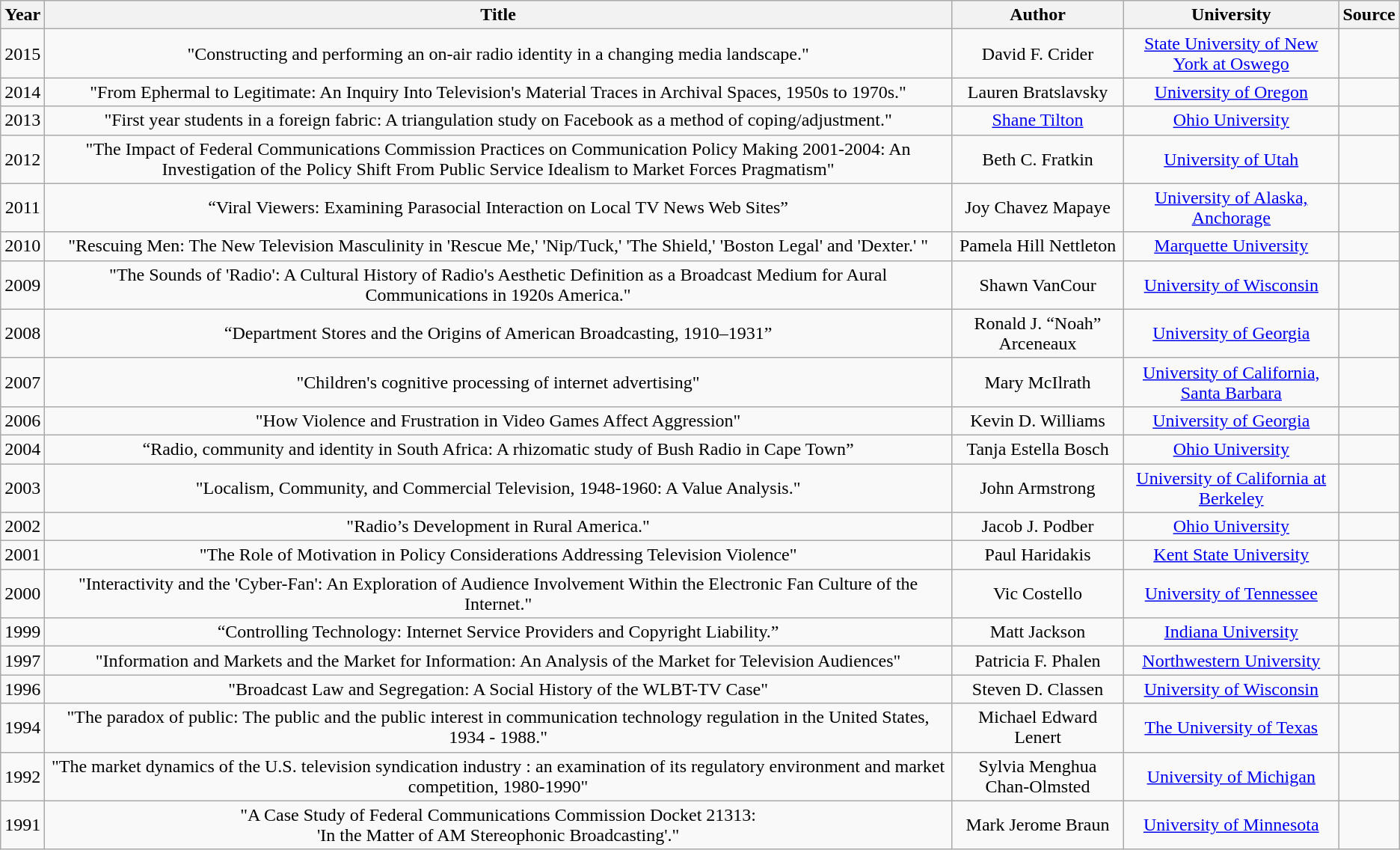<table class="wikitable" style="text-align:center;">
<tr>
<th>Year</th>
<th>Title</th>
<th>Author</th>
<th>University</th>
<th>Source</th>
</tr>
<tr>
<td>2015</td>
<td>"Constructing and performing an on-air radio identity in a changing media landscape."</td>
<td>David F. Crider</td>
<td><a href='#'>State University of New York at Oswego</a></td>
<td><br></td>
</tr>
<tr>
<td>2014</td>
<td>"From Ephermal to Legitimate: An Inquiry Into Television's Material Traces in Archival Spaces, 1950s to 1970s."</td>
<td>Lauren Bratslavsky</td>
<td><a href='#'>University of Oregon</a></td>
<td><br></td>
</tr>
<tr>
<td>2013</td>
<td>"First year students in a foreign fabric: A triangulation study on Facebook as a method of coping/adjustment."</td>
<td><a href='#'>Shane Tilton</a></td>
<td><a href='#'>Ohio University</a></td>
<td><br></td>
</tr>
<tr>
<td>2012</td>
<td>"The Impact of Federal Communications Commission Practices on Communication Policy Making 2001-2004: An Investigation of the Policy Shift From Public Service Idealism to Market Forces Pragmatism"</td>
<td>Beth C. Fratkin</td>
<td><a href='#'>University of Utah</a></td>
<td></td>
</tr>
<tr>
<td>2011</td>
<td>“Viral Viewers: Examining Parasocial Interaction on Local TV News Web Sites”</td>
<td>Joy Chavez Mapaye</td>
<td><a href='#'>University of Alaska, Anchorage</a></td>
<td><br></td>
</tr>
<tr>
<td>2010</td>
<td>"Rescuing Men: The New Television Masculinity in 'Rescue Me,' 'Nip/Tuck,' 'The Shield,' 'Boston Legal' and 'Dexter.' "</td>
<td>Pamela Hill Nettleton</td>
<td><a href='#'>Marquette University</a></td>
<td><br></td>
</tr>
<tr>
<td>2009</td>
<td>"The Sounds of 'Radio': A Cultural History of Radio's Aesthetic Definition as a Broadcast Medium for Aural Communications in 1920s America."</td>
<td>Shawn VanCour</td>
<td><a href='#'>University of Wisconsin</a></td>
<td></td>
</tr>
<tr>
<td>2008</td>
<td>“Department Stores and the Origins of American Broadcasting, 1910–1931”</td>
<td>Ronald J. “Noah” Arceneaux</td>
<td><a href='#'>University of Georgia</a></td>
<td></td>
</tr>
<tr>
<td>2007</td>
<td>"Children's cognitive processing of internet advertising"</td>
<td>Mary McIlrath</td>
<td><a href='#'>University of California, Santa Barbara</a></td>
<td><br></td>
</tr>
<tr>
<td>2006</td>
<td>"How Violence and Frustration in Video Games Affect Aggression"</td>
<td>Kevin D. Williams</td>
<td><a href='#'>University of Georgia</a></td>
<td></td>
</tr>
<tr>
<td>2004</td>
<td>“Radio, community and identity in South Africa: A rhizomatic study of Bush Radio in Cape Town”</td>
<td>Tanja Estella Bosch</td>
<td><a href='#'>Ohio University</a></td>
<td></td>
</tr>
<tr>
<td>2003</td>
<td>"Localism, Community, and Commercial Television, 1948-1960: A Value Analysis."</td>
<td>John Armstrong</td>
<td><a href='#'>University of California at Berkeley</a></td>
<td></td>
</tr>
<tr>
<td>2002</td>
<td>"Radio’s Development in Rural America."</td>
<td>Jacob J. Podber</td>
<td><a href='#'>Ohio University</a></td>
<td></td>
</tr>
<tr>
<td>2001</td>
<td>"The Role of Motivation in Policy Considerations Addressing Television Violence"</td>
<td>Paul Haridakis</td>
<td><a href='#'>Kent State University</a></td>
<td></td>
</tr>
<tr>
<td>2000</td>
<td>"Interactivity and the 'Cyber-Fan': An Exploration of Audience Involvement Within the Electronic Fan Culture of the Internet."</td>
<td>Vic Costello</td>
<td><a href='#'>University of Tennessee</a></td>
<td><br></td>
</tr>
<tr>
<td>1999</td>
<td>“Controlling Technology: Internet Service Providers and Copyright Liability.”</td>
<td>Matt Jackson</td>
<td><a href='#'>Indiana University</a></td>
<td></td>
</tr>
<tr>
<td>1997</td>
<td>"Information and Markets and the Market for Information: An Analysis of the Market for Television Audiences"</td>
<td>Patricia F. Phalen</td>
<td><a href='#'>Northwestern University</a></td>
<td></td>
</tr>
<tr>
<td>1996</td>
<td>"Broadcast Law and Segregation: A Social History of the WLBT-TV Case"</td>
<td>Steven D. Classen</td>
<td><a href='#'>University of Wisconsin</a></td>
<td></td>
</tr>
<tr>
<td>1994</td>
<td>"The paradox of public: The public and the public interest in communication technology regulation in the United States, 1934 - 1988."</td>
<td>Michael Edward Lenert</td>
<td><a href='#'>The University of Texas</a></td>
<td></td>
</tr>
<tr>
<td>1992</td>
<td>"The market dynamics of the U.S. television syndication industry : an examination of its regulatory environment and market competition, 1980-1990"</td>
<td>Sylvia Menghua Chan-Olmsted</td>
<td><a href='#'>University of Michigan</a></td>
<td><br></td>
</tr>
<tr>
<td>1991</td>
<td>"A Case Study of Federal Communications Commission Docket 21313:<br>'In the Matter of AM Stereophonic Broadcasting'."</td>
<td>Mark Jerome Braun</td>
<td><a href='#'>University of Minnesota</a></td>
<td></td>
</tr>
</table>
